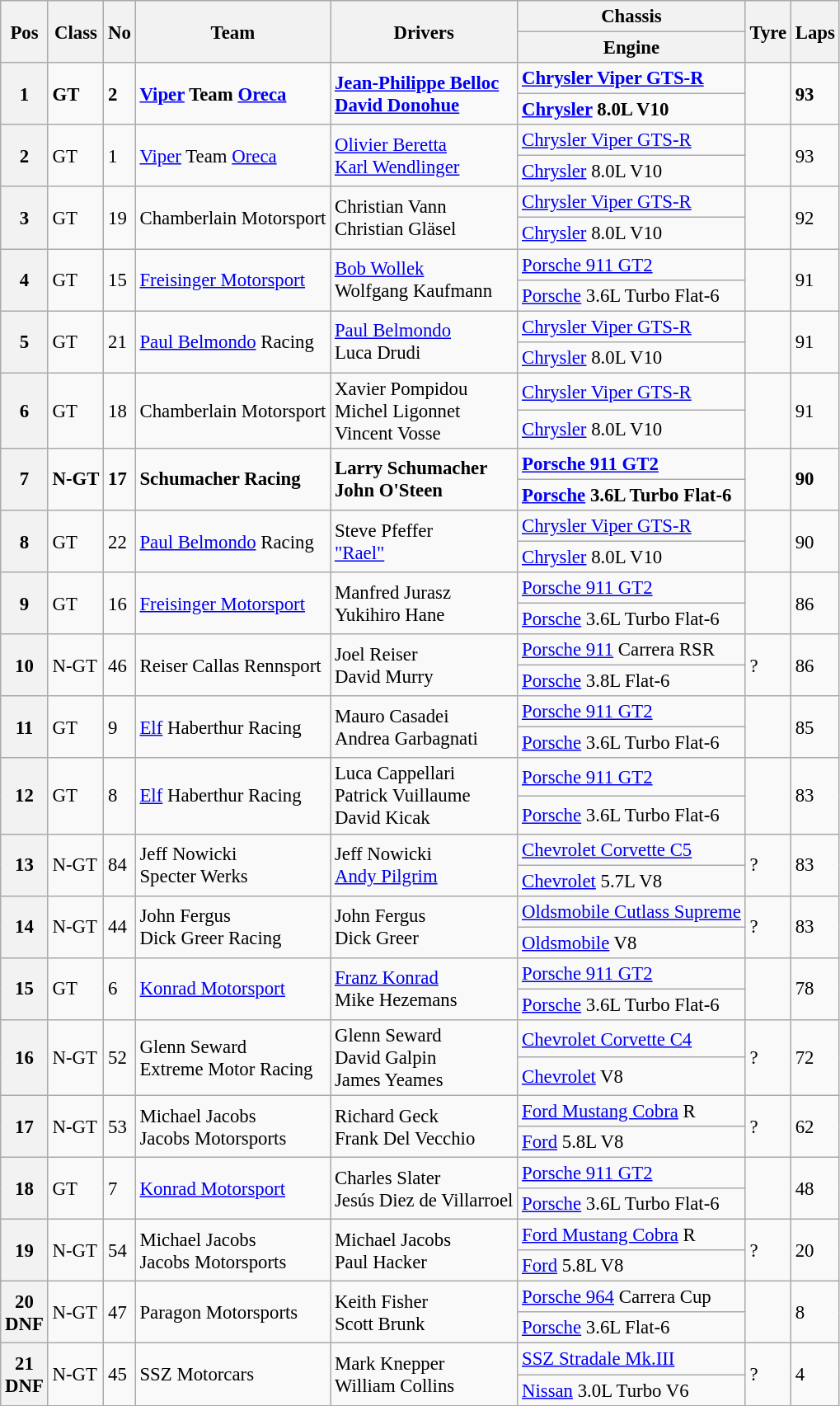<table class="wikitable" style="font-size: 95%;">
<tr>
<th rowspan=2>Pos</th>
<th rowspan=2>Class</th>
<th rowspan=2>No</th>
<th rowspan=2>Team</th>
<th rowspan=2>Drivers</th>
<th>Chassis</th>
<th rowspan=2>Tyre</th>
<th rowspan=2>Laps</th>
</tr>
<tr>
<th>Engine</th>
</tr>
<tr style="font-weight:bold">
<th rowspan=2>1</th>
<td rowspan=2>GT</td>
<td rowspan=2>2</td>
<td rowspan=2> <a href='#'>Viper</a> Team <a href='#'>Oreca</a></td>
<td rowspan=2> <a href='#'>Jean-Philippe Belloc</a><br> <a href='#'>David Donohue</a></td>
<td><a href='#'>Chrysler Viper GTS-R</a></td>
<td rowspan=2></td>
<td rowspan=2>93</td>
</tr>
<tr style="font-weight:bold">
<td><a href='#'>Chrysler</a> 8.0L V10</td>
</tr>
<tr>
<th rowspan=2>2</th>
<td rowspan=2>GT</td>
<td rowspan=2>1</td>
<td rowspan=2> <a href='#'>Viper</a> Team <a href='#'>Oreca</a></td>
<td rowspan=2> <a href='#'>Olivier Beretta</a><br> <a href='#'>Karl Wendlinger</a></td>
<td><a href='#'>Chrysler Viper GTS-R</a></td>
<td rowspan=2></td>
<td rowspan=2>93</td>
</tr>
<tr>
<td><a href='#'>Chrysler</a> 8.0L V10</td>
</tr>
<tr>
<th rowspan=2>3</th>
<td rowspan=2>GT</td>
<td rowspan=2>19</td>
<td rowspan=2> Chamberlain Motorsport</td>
<td rowspan=2> Christian Vann<br> Christian Gläsel</td>
<td><a href='#'>Chrysler Viper GTS-R</a></td>
<td rowspan=2></td>
<td rowspan=2>92</td>
</tr>
<tr>
<td><a href='#'>Chrysler</a> 8.0L V10</td>
</tr>
<tr>
<th rowspan=2>4</th>
<td rowspan=2>GT</td>
<td rowspan=2>15</td>
<td rowspan=2> <a href='#'>Freisinger Motorsport</a></td>
<td rowspan=2> <a href='#'>Bob Wollek</a><br> Wolfgang Kaufmann</td>
<td><a href='#'>Porsche 911 GT2</a></td>
<td rowspan=2></td>
<td rowspan=2>91</td>
</tr>
<tr>
<td><a href='#'>Porsche</a> 3.6L Turbo Flat-6</td>
</tr>
<tr>
<th rowspan=2>5</th>
<td rowspan=2>GT</td>
<td rowspan=2>21</td>
<td rowspan=2> <a href='#'>Paul Belmondo</a> Racing</td>
<td rowspan=2> <a href='#'>Paul Belmondo</a><br> Luca Drudi</td>
<td><a href='#'>Chrysler Viper GTS-R</a></td>
<td rowspan=2></td>
<td rowspan=2>91</td>
</tr>
<tr>
<td><a href='#'>Chrysler</a> 8.0L V10</td>
</tr>
<tr>
<th rowspan=2>6</th>
<td rowspan=2>GT</td>
<td rowspan=2>18</td>
<td rowspan=2> Chamberlain Motorsport</td>
<td rowspan=2> Xavier Pompidou<br> Michel Ligonnet<br> Vincent Vosse</td>
<td><a href='#'>Chrysler Viper GTS-R</a></td>
<td rowspan=2></td>
<td rowspan=2>91</td>
</tr>
<tr>
<td><a href='#'>Chrysler</a> 8.0L V10</td>
</tr>
<tr style="font-weight:bold">
<th rowspan=2>7</th>
<td rowspan=2>N-GT</td>
<td rowspan=2>17</td>
<td rowspan=2> Schumacher Racing</td>
<td rowspan=2> Larry Schumacher<br> John O'Steen</td>
<td><a href='#'>Porsche 911 GT2</a></td>
<td rowspan=2></td>
<td rowspan=2>90</td>
</tr>
<tr style="font-weight:bold">
<td><a href='#'>Porsche</a> 3.6L Turbo Flat-6</td>
</tr>
<tr>
<th rowspan=2>8</th>
<td rowspan=2>GT</td>
<td rowspan=2>22</td>
<td rowspan=2> <a href='#'>Paul Belmondo</a> Racing</td>
<td rowspan=2> Steve Pfeffer<br> <a href='#'>"Rael"</a></td>
<td><a href='#'>Chrysler Viper GTS-R</a></td>
<td rowspan=2></td>
<td rowspan=2>90</td>
</tr>
<tr>
<td><a href='#'>Chrysler</a> 8.0L V10</td>
</tr>
<tr>
<th rowspan=2>9</th>
<td rowspan=2>GT</td>
<td rowspan=2>16</td>
<td rowspan=2> <a href='#'>Freisinger Motorsport</a></td>
<td rowspan=2> Manfred Jurasz<br> Yukihiro Hane</td>
<td><a href='#'>Porsche 911 GT2</a></td>
<td rowspan=2></td>
<td rowspan=2>86</td>
</tr>
<tr>
<td><a href='#'>Porsche</a> 3.6L Turbo Flat-6</td>
</tr>
<tr>
<th rowspan=2>10</th>
<td rowspan=2>N-GT</td>
<td rowspan=2>46</td>
<td rowspan=2> Reiser Callas Rennsport</td>
<td rowspan=2> Joel Reiser<br> David Murry</td>
<td><a href='#'>Porsche 911</a> Carrera RSR</td>
<td rowspan=2>?</td>
<td rowspan=2>86</td>
</tr>
<tr>
<td><a href='#'>Porsche</a> 3.8L Flat-6</td>
</tr>
<tr>
<th rowspan=2>11</th>
<td rowspan=2>GT</td>
<td rowspan=2>9</td>
<td rowspan=2> <a href='#'>Elf</a> Haberthur Racing</td>
<td rowspan=2> Mauro Casadei<br> Andrea Garbagnati</td>
<td><a href='#'>Porsche 911 GT2</a></td>
<td rowspan=2></td>
<td rowspan=2>85</td>
</tr>
<tr>
<td><a href='#'>Porsche</a> 3.6L Turbo Flat-6</td>
</tr>
<tr>
<th rowspan=2>12</th>
<td rowspan=2>GT</td>
<td rowspan=2>8</td>
<td rowspan=2> <a href='#'>Elf</a> Haberthur Racing</td>
<td rowspan=2> Luca Cappellari<br> Patrick Vuillaume<br> David Kicak</td>
<td><a href='#'>Porsche 911 GT2</a></td>
<td rowspan=2></td>
<td rowspan=2>83</td>
</tr>
<tr>
<td><a href='#'>Porsche</a> 3.6L Turbo Flat-6</td>
</tr>
<tr>
<th rowspan=2>13</th>
<td rowspan=2>N-GT</td>
<td rowspan=2>84</td>
<td rowspan=2> Jeff Nowicki<br> Specter Werks</td>
<td rowspan=2> Jeff Nowicki<br> <a href='#'>Andy Pilgrim</a></td>
<td><a href='#'>Chevrolet Corvette C5</a></td>
<td rowspan=2>?</td>
<td rowspan=2>83</td>
</tr>
<tr>
<td><a href='#'>Chevrolet</a> 5.7L V8</td>
</tr>
<tr>
<th rowspan=2>14</th>
<td rowspan=2>N-GT</td>
<td rowspan=2>44</td>
<td rowspan=2> John Fergus<br> Dick Greer Racing</td>
<td rowspan=2> John Fergus<br> Dick Greer</td>
<td><a href='#'>Oldsmobile Cutlass Supreme</a></td>
<td rowspan=2>?</td>
<td rowspan=2>83</td>
</tr>
<tr>
<td><a href='#'>Oldsmobile</a> V8</td>
</tr>
<tr>
<th rowspan=2>15</th>
<td rowspan=2>GT</td>
<td rowspan=2>6</td>
<td rowspan=2> <a href='#'>Konrad Motorsport</a></td>
<td rowspan=2> <a href='#'>Franz Konrad</a><br> Mike Hezemans</td>
<td><a href='#'>Porsche 911 GT2</a></td>
<td rowspan=2></td>
<td rowspan=2>78</td>
</tr>
<tr>
<td><a href='#'>Porsche</a> 3.6L Turbo Flat-6</td>
</tr>
<tr>
<th rowspan=2>16</th>
<td rowspan=2>N-GT</td>
<td rowspan=2>52</td>
<td rowspan=2> Glenn Seward<br> Extreme Motor Racing</td>
<td rowspan=2> Glenn Seward<br> David Galpin<br> James Yeames</td>
<td><a href='#'>Chevrolet Corvette C4</a></td>
<td rowspan=2>?</td>
<td rowspan=2>72</td>
</tr>
<tr>
<td><a href='#'>Chevrolet</a> V8</td>
</tr>
<tr>
<th rowspan=2>17</th>
<td rowspan=2>N-GT</td>
<td rowspan=2>53</td>
<td rowspan=2> Michael Jacobs<br> Jacobs Motorsports</td>
<td rowspan=2> Richard Geck<br> Frank Del Vecchio</td>
<td><a href='#'>Ford Mustang Cobra</a> R</td>
<td rowspan=2>?</td>
<td rowspan=2>62</td>
</tr>
<tr>
<td><a href='#'>Ford</a> 5.8L V8</td>
</tr>
<tr>
<th rowspan=2>18</th>
<td rowspan=2>GT</td>
<td rowspan=2>7</td>
<td rowspan=2> <a href='#'>Konrad Motorsport</a></td>
<td rowspan=2> Charles Slater<br> Jesús Diez de Villarroel</td>
<td><a href='#'>Porsche 911 GT2</a></td>
<td rowspan=2></td>
<td rowspan=2>48</td>
</tr>
<tr>
<td><a href='#'>Porsche</a> 3.6L Turbo Flat-6</td>
</tr>
<tr>
<th rowspan=2>19</th>
<td rowspan=2>N-GT</td>
<td rowspan=2>54</td>
<td rowspan=2> Michael Jacobs<br> Jacobs Motorsports</td>
<td rowspan=2> Michael Jacobs<br> Paul Hacker</td>
<td><a href='#'>Ford Mustang Cobra</a> R</td>
<td rowspan=2>?</td>
<td rowspan=2>20</td>
</tr>
<tr>
<td><a href='#'>Ford</a> 5.8L V8</td>
</tr>
<tr>
<th rowspan=2>20<br>DNF</th>
<td rowspan=2>N-GT</td>
<td rowspan=2>47</td>
<td rowspan=2> Paragon Motorsports</td>
<td rowspan=2> Keith Fisher<br> Scott Brunk</td>
<td><a href='#'>Porsche 964</a> Carrera Cup</td>
<td rowspan=2></td>
<td rowspan=2>8</td>
</tr>
<tr>
<td><a href='#'>Porsche</a> 3.6L Flat-6</td>
</tr>
<tr>
<th rowspan=2>21<br>DNF</th>
<td rowspan=2>N-GT</td>
<td rowspan=2>45</td>
<td rowspan=2> SSZ Motorcars</td>
<td rowspan=2> Mark Knepper<br> William Collins</td>
<td><a href='#'>SSZ Stradale Mk.III</a></td>
<td rowspan=2>?</td>
<td rowspan=2>4</td>
</tr>
<tr>
<td><a href='#'>Nissan</a> 3.0L Turbo V6</td>
</tr>
</table>
